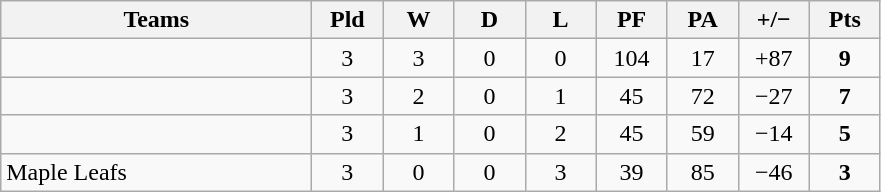<table class="wikitable" style="text-align: center;">
<tr>
<th width="200">Teams</th>
<th width="40">Pld</th>
<th width="40">W</th>
<th width="40">D</th>
<th width="40">L</th>
<th width="40">PF</th>
<th width="40">PA</th>
<th width="40">+/−</th>
<th width="40">Pts</th>
</tr>
<tr>
<td align=left></td>
<td>3</td>
<td>3</td>
<td>0</td>
<td>0</td>
<td>104</td>
<td>17</td>
<td>+87</td>
<td><strong>9</strong></td>
</tr>
<tr>
<td align=left></td>
<td>3</td>
<td>2</td>
<td>0</td>
<td>1</td>
<td>45</td>
<td>72</td>
<td>−27</td>
<td><strong>7</strong></td>
</tr>
<tr>
<td align=left></td>
<td>3</td>
<td>1</td>
<td>0</td>
<td>2</td>
<td>45</td>
<td>59</td>
<td>−14</td>
<td><strong>5</strong></td>
</tr>
<tr>
<td align=left> Maple Leafs</td>
<td>3</td>
<td>0</td>
<td>0</td>
<td>3</td>
<td>39</td>
<td>85</td>
<td>−46</td>
<td><strong>3</strong></td>
</tr>
</table>
